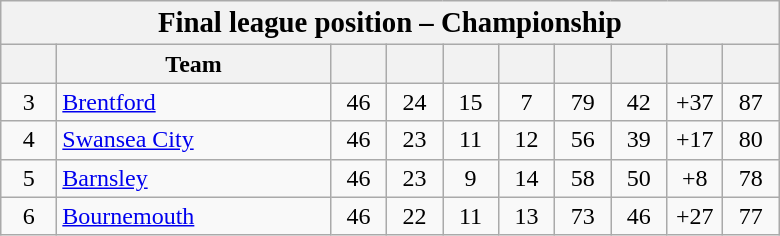<table class="wikitable" style="text-align:center">
<tr>
<th colspan=10><big>Final league position – Championship</big></th>
</tr>
<tr>
<th width="30"></th>
<th width="175">Team</th>
<th width="30"></th>
<th width="30"></th>
<th width="30"></th>
<th width="30"></th>
<th width="30"></th>
<th width="30"></th>
<th width="30"></th>
<th width="30"></th>
</tr>
<tr>
<td>3</td>
<td align="left"><a href='#'>Brentford</a></td>
<td>46</td>
<td>24</td>
<td>15</td>
<td>7</td>
<td>79</td>
<td>42</td>
<td>+37</td>
<td>87</td>
</tr>
<tr>
<td>4</td>
<td align="left"><a href='#'>Swansea City</a></td>
<td>46</td>
<td>23</td>
<td>11</td>
<td>12</td>
<td>56</td>
<td>39</td>
<td>+17</td>
<td>80</td>
</tr>
<tr>
<td>5</td>
<td align="left"><a href='#'>Barnsley</a></td>
<td>46</td>
<td>23</td>
<td>9</td>
<td>14</td>
<td>58</td>
<td>50</td>
<td>+8</td>
<td>78</td>
</tr>
<tr>
<td>6</td>
<td align="left"><a href='#'>Bournemouth</a></td>
<td>46</td>
<td>22</td>
<td>11</td>
<td>13</td>
<td>73</td>
<td>46</td>
<td>+27</td>
<td>77</td>
</tr>
</table>
